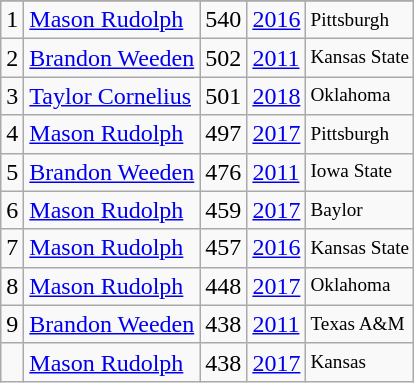<table class="wikitable">
<tr>
</tr>
<tr>
<td>1</td>
<td><a href='#'>Mason Rudolph</a></td>
<td>540</td>
<td><a href='#'>2016</a></td>
<td style="font-size:80%;">Pittsburgh</td>
</tr>
<tr>
<td>2</td>
<td><a href='#'>Brandon Weeden</a></td>
<td>502</td>
<td><a href='#'>2011</a></td>
<td style="font-size:80%;">Kansas State</td>
</tr>
<tr>
<td>3</td>
<td><a href='#'>Taylor Cornelius</a></td>
<td>501</td>
<td><a href='#'>2018</a></td>
<td style="font-size:80%;">Oklahoma</td>
</tr>
<tr>
<td>4</td>
<td><a href='#'>Mason Rudolph</a></td>
<td>497</td>
<td><a href='#'>2017</a></td>
<td style="font-size:80%;">Pittsburgh</td>
</tr>
<tr>
<td>5</td>
<td><a href='#'>Brandon Weeden</a></td>
<td>476</td>
<td><a href='#'>2011</a></td>
<td style="font-size:80%;">Iowa State</td>
</tr>
<tr>
<td>6</td>
<td><a href='#'>Mason Rudolph</a></td>
<td>459</td>
<td><a href='#'>2017</a></td>
<td style="font-size:80%;">Baylor</td>
</tr>
<tr>
<td>7</td>
<td><a href='#'>Mason Rudolph</a></td>
<td>457</td>
<td><a href='#'>2016</a></td>
<td style="font-size:80%;">Kansas State</td>
</tr>
<tr>
<td>8</td>
<td><a href='#'>Mason Rudolph</a></td>
<td>448</td>
<td><a href='#'>2017</a></td>
<td style="font-size:80%;">Oklahoma</td>
</tr>
<tr>
<td>9</td>
<td><a href='#'>Brandon Weeden</a></td>
<td>438</td>
<td><a href='#'>2011</a></td>
<td style="font-size:80%;">Texas A&M</td>
</tr>
<tr>
<td></td>
<td><a href='#'>Mason Rudolph</a></td>
<td>438</td>
<td><a href='#'>2017</a></td>
<td style="font-size:80%;">Kansas</td>
</tr>
</table>
